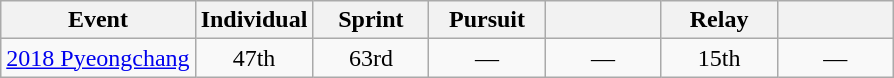<table class="wikitable" style="text-align: center;">
<tr ">
<th>Event</th>
<th style="width:70px;">Individual</th>
<th style="width:70px;">Sprint</th>
<th style="width:70px;">Pursuit</th>
<th style="width:70px;"></th>
<th style="width:70px;">Relay</th>
<th style="width:70px;"></th>
</tr>
<tr>
<td align="left"> <a href='#'>2018 Pyeongchang</a></td>
<td>47th</td>
<td>63rd</td>
<td>—</td>
<td>—</td>
<td>15th</td>
<td>—</td>
</tr>
</table>
